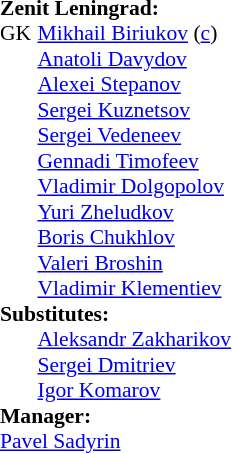<table style="font-size: 90%" cellspacing="0" cellpadding="0">
<tr>
<td colspan="3"><strong>Zenit Leningrad:</strong></td>
</tr>
<tr>
<th width="25"></th>
</tr>
<tr>
<td>GK</td>
<td> <a href='#'>Mikhail Biriukov</a> (<a href='#'>c</a>)</td>
</tr>
<tr>
<td></td>
<td> <a href='#'>Anatoli Davydov</a></td>
</tr>
<tr>
<td></td>
<td> <a href='#'>Alexei Stepanov</a></td>
</tr>
<tr>
<td></td>
<td> <a href='#'>Sergei Kuznetsov</a></td>
<td></td>
</tr>
<tr>
<td></td>
<td> <a href='#'>Sergei Vedeneev</a></td>
<td></td>
</tr>
<tr>
<td></td>
<td> <a href='#'>Gennadi Timofeev</a></td>
<td></td>
</tr>
<tr>
<td></td>
<td> <a href='#'>Vladimir Dolgopolov</a></td>
<td></td>
</tr>
<tr>
<td></td>
<td> <a href='#'>Yuri Zheludkov</a></td>
<td></td>
</tr>
<tr>
<td></td>
<td> <a href='#'>Boris Chukhlov</a></td>
</tr>
<tr>
<td></td>
<td> <a href='#'>Valeri Broshin</a></td>
<td></td>
</tr>
<tr>
<td></td>
<td> <a href='#'>Vladimir Klementiev</a></td>
<td></td>
</tr>
<tr>
<td colspan=3><strong>Substitutes:</strong></td>
</tr>
<tr>
<td></td>
<td> <a href='#'>Aleksandr Zakharikov</a></td>
<td></td>
</tr>
<tr>
<td></td>
<td> <a href='#'>Sergei Dmitriev</a></td>
<td></td>
<td></td>
</tr>
<tr>
<td></td>
<td> <a href='#'>Igor Komarov</a></td>
<td></td>
</tr>
<tr>
<td colspan=3><strong>Manager:</strong></td>
</tr>
<tr>
<td colspan="3"> <a href='#'>Pavel Sadyrin</a></td>
</tr>
</table>
